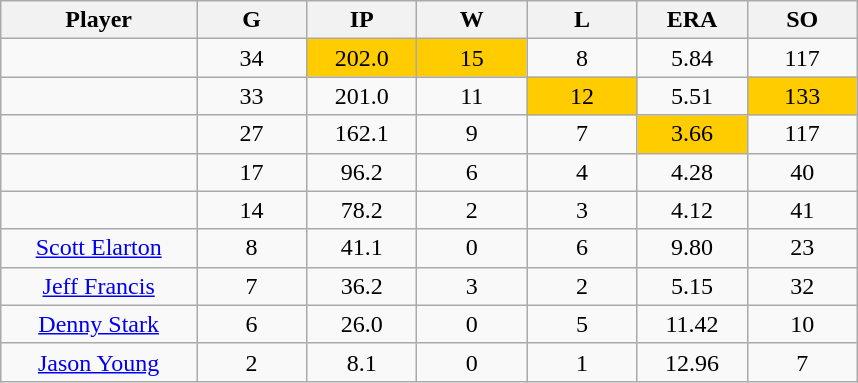<table class="wikitable sortable">
<tr>
<th bgcolor="#DDDDFF" width="16%">Player</th>
<th bgcolor="#DDDDFF" width="9%">G</th>
<th bgcolor="#DDDDFF" width="9%">IP</th>
<th bgcolor="#DDDDFF" width="9%">W</th>
<th bgcolor="#DDDDFF" width="9%">L</th>
<th bgcolor="#DDDDFF" width="9%">ERA</th>
<th bgcolor="#DDDDFF" width="9%">SO</th>
</tr>
<tr align="center">
<td></td>
<td>34</td>
<td bgcolor="#FFCC00">202.0</td>
<td bgcolor="#FFCC00">15</td>
<td>8</td>
<td>5.84</td>
<td>117</td>
</tr>
<tr align="center">
<td></td>
<td>33</td>
<td>201.0</td>
<td>11</td>
<td bgcolor="#FFCC00">12</td>
<td>5.51</td>
<td bgcolor="#FFCC00">133</td>
</tr>
<tr align="center">
<td></td>
<td>27</td>
<td>162.1</td>
<td>9</td>
<td>7</td>
<td bgcolor="#FFCC00">3.66</td>
<td>117</td>
</tr>
<tr align="center">
<td></td>
<td>17</td>
<td>96.2</td>
<td>6</td>
<td>4</td>
<td>4.28</td>
<td>40</td>
</tr>
<tr align="center">
<td></td>
<td>14</td>
<td>78.2</td>
<td>2</td>
<td>3</td>
<td>4.12</td>
<td>41</td>
</tr>
<tr align="center">
<td><a href='#'>Scott Elarton</a></td>
<td>8</td>
<td>41.1</td>
<td>0</td>
<td>6</td>
<td>9.80</td>
<td>23</td>
</tr>
<tr align=center>
<td><a href='#'>Jeff Francis</a></td>
<td>7</td>
<td>36.2</td>
<td>3</td>
<td>2</td>
<td>5.15</td>
<td>32</td>
</tr>
<tr align=center>
<td><a href='#'>Denny Stark</a></td>
<td>6</td>
<td>26.0</td>
<td>0</td>
<td>5</td>
<td>11.42</td>
<td>10</td>
</tr>
<tr align=center>
<td><a href='#'>Jason Young</a></td>
<td>2</td>
<td>8.1</td>
<td>0</td>
<td>1</td>
<td>12.96</td>
<td>7</td>
</tr>
</table>
